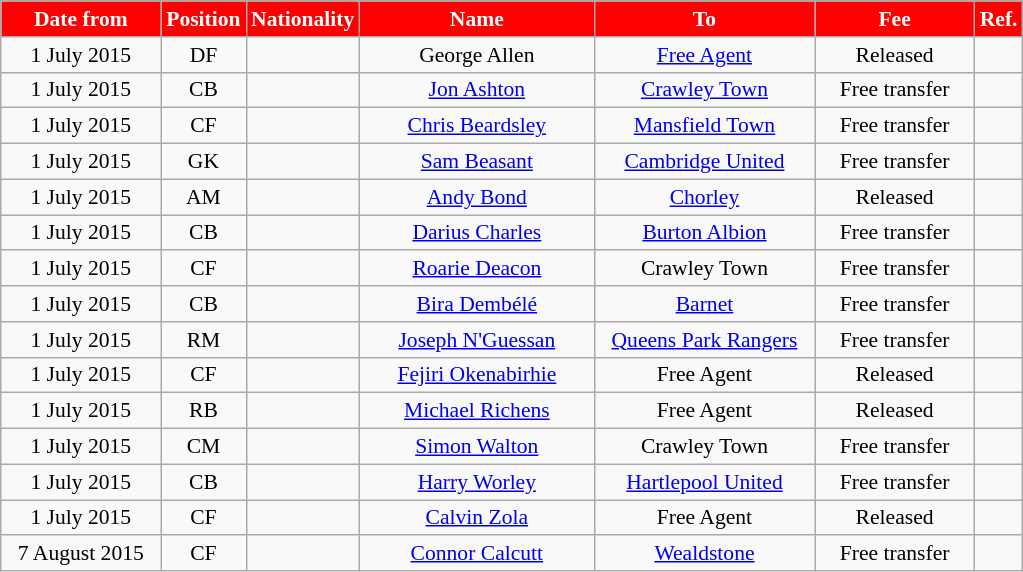<table class="wikitable"  style="text-align:center; font-size:90%; ">
<tr>
<th style="background:#FF0000; color:white; width:100px;">Date from</th>
<th style="background:#FF0000; color:white; width:50px;">Position</th>
<th style="background:#FF0000; color:white; width:50px;">Nationality</th>
<th style="background:#FF0000; color:white; width:150px;">Name</th>
<th style="background:#FF0000; color:white; width:140px;">To</th>
<th style="background:#FF0000; color:white; width:100px;">Fee</th>
<th style="background:#FF0000; color:white; width:25px;">Ref.</th>
</tr>
<tr>
<td>1 July 2015</td>
<td>DF</td>
<td></td>
<td>George Allen</td>
<td><a href='#'>Free Agent</a></td>
<td>Released</td>
<td></td>
</tr>
<tr>
<td>1 July 2015</td>
<td>CB</td>
<td></td>
<td><a href='#'>Jon Ashton</a></td>
<td><a href='#'>Crawley Town</a> </td>
<td>Free transfer</td>
<td></td>
</tr>
<tr>
<td>1 July 2015</td>
<td>CF</td>
<td></td>
<td><a href='#'>Chris Beardsley</a></td>
<td><a href='#'>Mansfield Town</a> </td>
<td>Free transfer</td>
<td></td>
</tr>
<tr>
<td>1 July 2015</td>
<td>GK</td>
<td></td>
<td><a href='#'>Sam Beasant</a></td>
<td><a href='#'>Cambridge United</a> </td>
<td>Free transfer</td>
<td></td>
</tr>
<tr>
<td>1 July 2015</td>
<td>AM</td>
<td></td>
<td><a href='#'>Andy Bond</a></td>
<td><a href='#'>Chorley</a> </td>
<td>Released</td>
<td></td>
</tr>
<tr>
<td>1 July 2015</td>
<td>CB</td>
<td></td>
<td><a href='#'>Darius Charles</a></td>
<td><a href='#'>Burton Albion</a></td>
<td>Free transfer</td>
<td></td>
</tr>
<tr>
<td>1 July 2015</td>
<td>CF</td>
<td></td>
<td><a href='#'>Roarie Deacon</a></td>
<td>Crawley Town </td>
<td>Free transfer</td>
<td></td>
</tr>
<tr>
<td>1 July 2015</td>
<td>CB</td>
<td></td>
<td><a href='#'>Bira Dembélé</a></td>
<td><a href='#'>Barnet</a> </td>
<td>Free transfer</td>
<td></td>
</tr>
<tr>
<td>1 July 2015</td>
<td>RM</td>
<td></td>
<td><a href='#'>Joseph N'Guessan</a></td>
<td><a href='#'>Queens Park Rangers</a> </td>
<td>Free transfer</td>
<td></td>
</tr>
<tr>
<td>1 July 2015</td>
<td>CF</td>
<td></td>
<td><a href='#'>Fejiri Okenabirhie</a></td>
<td>Free Agent</td>
<td>Released</td>
<td></td>
</tr>
<tr>
<td>1 July 2015</td>
<td>RB</td>
<td></td>
<td><a href='#'>Michael Richens</a></td>
<td>Free Agent</td>
<td>Released</td>
<td></td>
</tr>
<tr>
<td>1 July 2015</td>
<td>CM</td>
<td></td>
<td><a href='#'>Simon Walton</a></td>
<td>Crawley Town </td>
<td>Free transfer</td>
<td></td>
</tr>
<tr>
<td>1 July 2015</td>
<td>CB</td>
<td></td>
<td><a href='#'>Harry Worley</a></td>
<td><a href='#'>Hartlepool United</a> </td>
<td>Free transfer</td>
<td></td>
</tr>
<tr>
<td>1 July 2015</td>
<td>CF</td>
<td></td>
<td><a href='#'>Calvin Zola</a></td>
<td>Free Agent</td>
<td>Released</td>
<td></td>
</tr>
<tr>
<td>7 August 2015</td>
<td>CF</td>
<td></td>
<td><a href='#'>Connor Calcutt</a></td>
<td><a href='#'>Wealdstone</a></td>
<td>Free transfer</td>
<td></td>
</tr>
</table>
